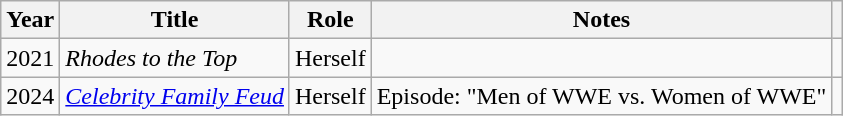<table class="wikitable sortable">
<tr>
<th>Year</th>
<th>Title</th>
<th>Role</th>
<th class="unsortable">Notes</th>
<th></th>
</tr>
<tr>
<td>2021</td>
<td><em>Rhodes to the Top</em></td>
<td>Herself</td>
<td></td>
<td></td>
</tr>
<tr>
<td>2024</td>
<td><em><a href='#'>Celebrity Family Feud</a></em></td>
<td>Herself</td>
<td>Episode: "Men of WWE vs. Women of WWE"</td>
</tr>
</table>
